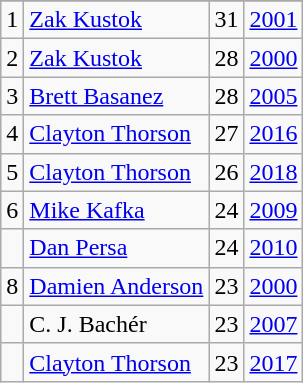<table class="wikitable">
<tr>
</tr>
<tr>
<td>1</td>
<td><a href='#'>Zak Kustok</a></td>
<td><abbr>31</abbr></td>
<td><a href='#'>2001</a></td>
</tr>
<tr>
<td>2</td>
<td><a href='#'>Zak Kustok</a></td>
<td><abbr>28</abbr></td>
<td><a href='#'>2000</a></td>
</tr>
<tr>
<td>3</td>
<td><a href='#'>Brett Basanez</a></td>
<td><abbr>28</abbr></td>
<td><a href='#'>2005</a></td>
</tr>
<tr>
<td>4</td>
<td><a href='#'>Clayton Thorson</a></td>
<td><abbr>27</abbr></td>
<td><a href='#'>2016</a></td>
</tr>
<tr>
<td>5</td>
<td><a href='#'>Clayton Thorson</a></td>
<td><abbr>26</abbr></td>
<td><a href='#'>2018</a></td>
</tr>
<tr>
<td>6</td>
<td><a href='#'>Mike Kafka</a></td>
<td><abbr>24</abbr></td>
<td><a href='#'>2009</a></td>
</tr>
<tr>
<td></td>
<td><a href='#'>Dan Persa</a></td>
<td><abbr>24</abbr></td>
<td><a href='#'>2010</a></td>
</tr>
<tr>
<td>8</td>
<td><a href='#'>Damien Anderson</a></td>
<td><abbr>23</abbr></td>
<td><a href='#'>2000</a></td>
</tr>
<tr>
<td></td>
<td>C. J. Bachér</td>
<td><abbr>23</abbr></td>
<td><a href='#'>2007</a></td>
</tr>
<tr>
<td></td>
<td><a href='#'>Clayton Thorson</a></td>
<td><abbr>23</abbr></td>
<td><a href='#'>2017</a></td>
</tr>
</table>
